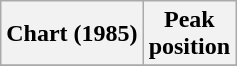<table class="wikitable sortable plainrowheaders" style="text-align:center">
<tr>
<th scope="col">Chart (1985)</th>
<th scope="col">Peak<br>position</th>
</tr>
<tr>
</tr>
</table>
